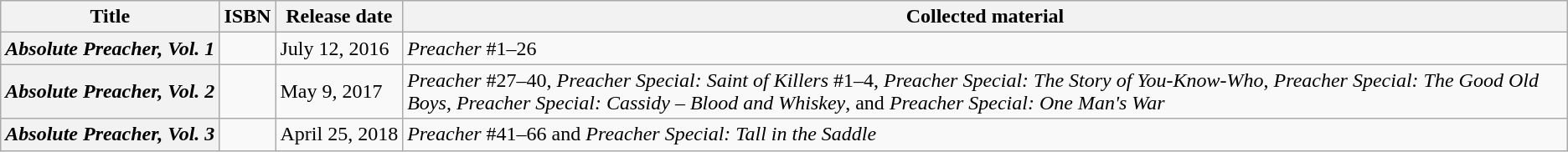<table class="wikitable">
<tr>
<th scope="col">Title</th>
<th scope="col">ISBN</th>
<th scope="col">Release date</th>
<th scope="col">Collected material</th>
</tr>
<tr>
<th scope="row" style="white-space: nowrap;"><em>Absolute Preacher, Vol. 1</em></th>
<td style="white-space: nowrap;"></td>
<td>July 12, 2016</td>
<td><em>Preacher</em> #1–26</td>
</tr>
<tr>
<th scope="row"><em>Absolute Preacher, Vol. 2</em></th>
<td></td>
<td>May 9, 2017</td>
<td><em>Preacher</em> #27–40, <em>Preacher Special: Saint of Killers</em> #1–4, <em>Preacher Special: The Story of You-Know-Who</em>, <em>Preacher Special: The Good Old Boys</em>, <em>Preacher Special: Cassidy – Blood and Whiskey</em>, and <em>Preacher Special: One Man's War</em></td>
</tr>
<tr>
<th scope="row"><em>Absolute Preacher, Vol. 3</em></th>
<td></td>
<td style="white-space: nowrap;">April 25, 2018</td>
<td><em>Preacher</em> #41–66 and <em>Preacher Special: Tall in the Saddle</em></td>
</tr>
</table>
